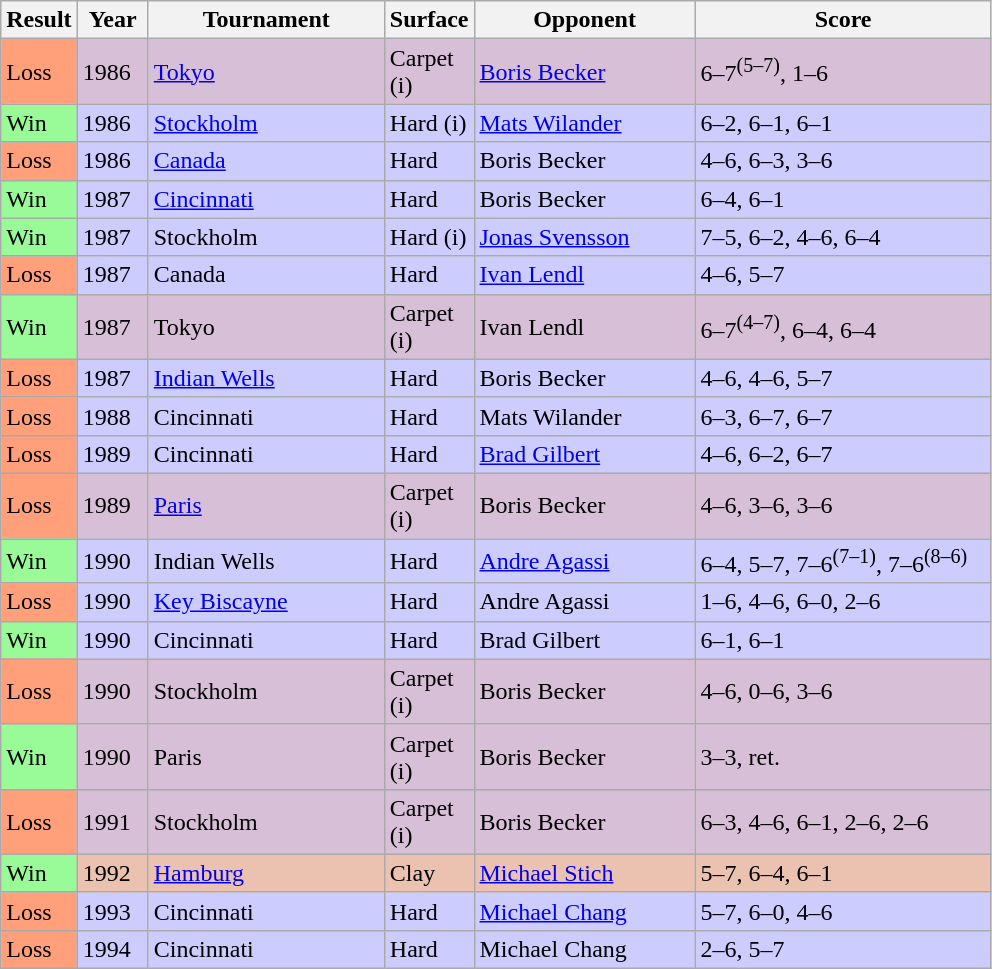<table class="sortable wikitable">
<tr>
<th style="width:40px">Result</th>
<th style="width:40px">Year</th>
<th style="width:150px">Tournament</th>
<th style="width:50px">Surface</th>
<th style="width:140px">Opponent</th>
<th style="width:190px" class="unsortable">Score</th>
</tr>
<tr bgcolor=thistle>
<td style="background:#ffa07a;">Loss</td>
<td>1986</td>
<td><a href='#'>Tokyo</a></td>
<td>Carpet (i)</td>
<td> <a href='#'>Boris Becker</a></td>
<td>6–7<sup>(5–7)</sup>, 1–6</td>
</tr>
<tr style="background:#ccccff;">
<td style="background:#98fb98;">Win</td>
<td>1986</td>
<td><a href='#'>Stockholm</a></td>
<td>Hard (i)</td>
<td> <a href='#'>Mats Wilander</a></td>
<td>6–2, 6–1, 6–1</td>
</tr>
<tr style="background:#ccccff;">
<td style="background:#ffa07a;">Loss</td>
<td>1986</td>
<td><a href='#'>Canada</a></td>
<td>Hard</td>
<td> Boris Becker</td>
<td>4–6, 6–3, 3–6</td>
</tr>
<tr style="background:#ccccff;">
<td style="background:#98fb98;">Win</td>
<td>1987</td>
<td><a href='#'>Cincinnati</a></td>
<td>Hard</td>
<td> Boris Becker</td>
<td>6–4, 6–1</td>
</tr>
<tr style="background:#ccccff;">
<td style="background:#98fb98;">Win</td>
<td>1987</td>
<td>Stockholm</td>
<td>Hard (i)</td>
<td> <a href='#'>Jonas Svensson</a></td>
<td>7–5, 6–2, 4–6, 6–4</td>
</tr>
<tr style="background:#ccccff;">
<td style="background:#ffa07a;">Loss</td>
<td>1987</td>
<td>Canada</td>
<td>Hard</td>
<td> <a href='#'>Ivan Lendl</a></td>
<td>4–6, 5–7</td>
</tr>
<tr bgcolor=thistle>
<td style="background:#98fb98;">Win</td>
<td>1987</td>
<td>Tokyo</td>
<td>Carpet (i)</td>
<td> Ivan Lendl</td>
<td>6–7<sup>(4–7)</sup>, 6–4, 6–4</td>
</tr>
<tr style="background:#ccccff;">
<td style="background:#ffa07a;">Loss</td>
<td>1987</td>
<td><a href='#'>Indian Wells</a></td>
<td>Hard</td>
<td> Boris Becker</td>
<td>4–6, 4–6, 5–7</td>
</tr>
<tr style="background:#ccccff;">
<td style="background:#ffa07a;">Loss</td>
<td>1988</td>
<td>Cincinnati</td>
<td>Hard</td>
<td> Mats Wilander</td>
<td>6–3, 6–7, 6–7</td>
</tr>
<tr style="background:#ccccff;">
<td style="background:#ffa07a;">Loss</td>
<td>1989</td>
<td>Cincinnati</td>
<td>Hard</td>
<td> <a href='#'>Brad Gilbert</a></td>
<td>4–6, 6–2, 6–7</td>
</tr>
<tr bgcolor=thistle>
<td style="background:#ffa07a;">Loss</td>
<td>1989</td>
<td><a href='#'>Paris</a></td>
<td>Carpet (i)</td>
<td> Boris Becker</td>
<td>4–6, 3–6, 3–6</td>
</tr>
<tr style="background:#ccccff;">
<td style="background:#98fb98;">Win</td>
<td>1990</td>
<td>Indian Wells</td>
<td>Hard</td>
<td> <a href='#'>Andre Agassi</a></td>
<td>6–4, 5–7, 7–6<sup>(7–1)</sup>, 7–6<sup>(8–6)</sup></td>
</tr>
<tr style="background:#ccccff;">
<td style="background:#ffa07a;">Loss</td>
<td>1990</td>
<td><a href='#'>Key Biscayne</a></td>
<td>Hard</td>
<td> Andre Agassi</td>
<td>1–6, 4–6, 6–0, 2–6</td>
</tr>
<tr style="background:#ccccff;">
<td style="background:#98fb98;">Win</td>
<td>1990</td>
<td>Cincinnati</td>
<td>Hard</td>
<td> Brad Gilbert</td>
<td>6–1, 6–1</td>
</tr>
<tr bgcolor=thistle>
<td style="background:#ffa07a;">Loss</td>
<td>1990</td>
<td>Stockholm</td>
<td>Carpet (i)</td>
<td> Boris Becker</td>
<td>4–6, 0–6, 3–6</td>
</tr>
<tr bgcolor=thistle>
<td style="background:#98fb98;">Win</td>
<td>1990</td>
<td>Paris</td>
<td>Carpet (i)</td>
<td> Boris Becker</td>
<td>3–3, ret.</td>
</tr>
<tr bgcolor=thistle>
<td style="background:#ffa07a;">Loss</td>
<td>1991</td>
<td>Stockholm</td>
<td>Carpet (i)</td>
<td> Boris Becker</td>
<td>6–3, 4–6, 6–1, 2–6, 2–6</td>
</tr>
<tr bgcolor=#ebc2af>
<td style="background:#98fb98;">Win</td>
<td>1992</td>
<td><a href='#'>Hamburg</a></td>
<td>Clay</td>
<td> <a href='#'>Michael Stich</a></td>
<td>5–7, 6–4, 6–1</td>
</tr>
<tr style="background:#ccccff;">
<td style="background:#ffa07a;">Loss</td>
<td>1993</td>
<td>Cincinnati</td>
<td>Hard</td>
<td> <a href='#'>Michael Chang</a></td>
<td>5–7, 6–0, 4–6</td>
</tr>
<tr style="background:#ccccff;">
<td style="background:#ffa07a;">Loss</td>
<td>1994</td>
<td>Cincinnati</td>
<td>Hard</td>
<td> Michael Chang</td>
<td>2–6, 5–7</td>
</tr>
</table>
